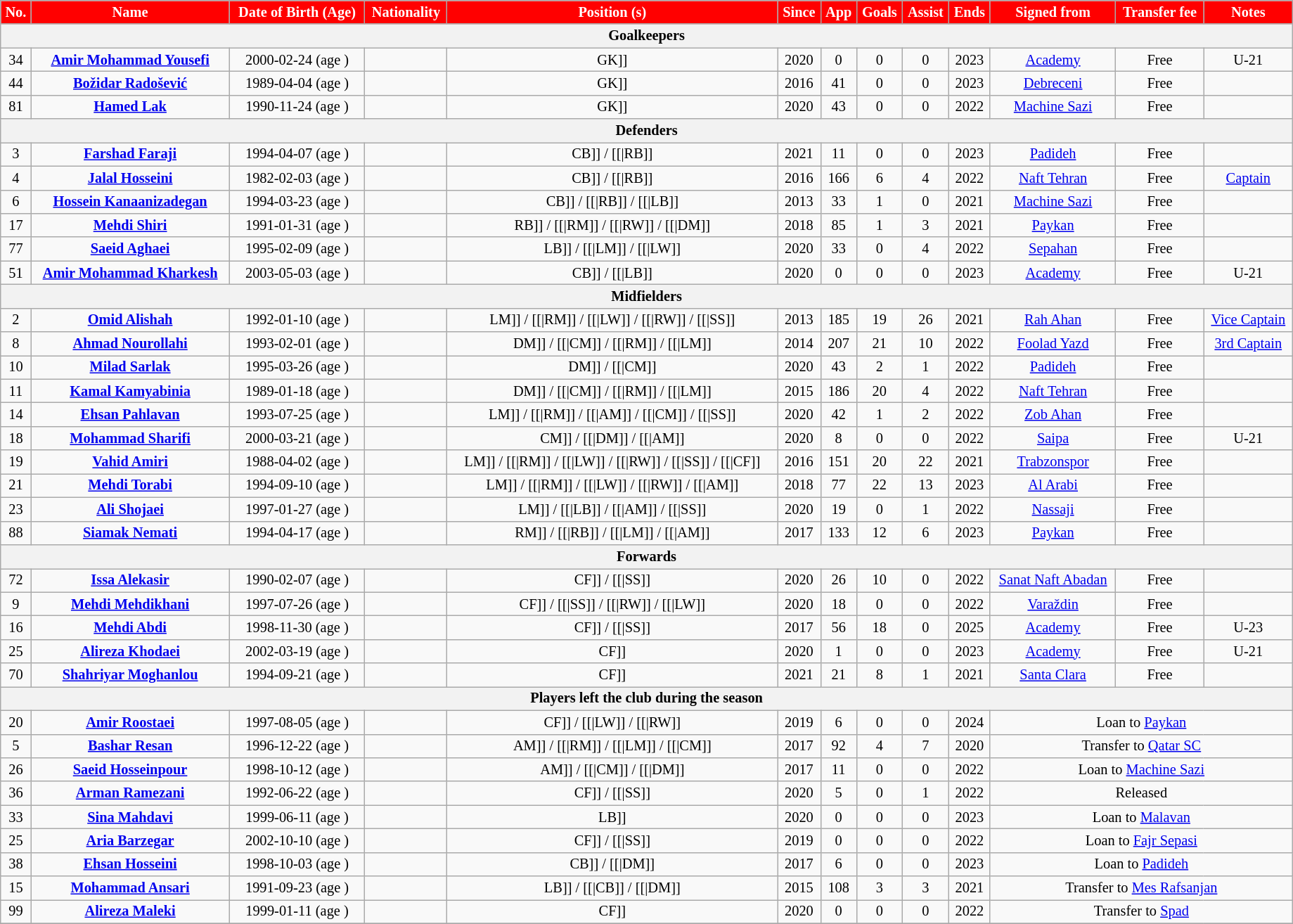<table class="wikitable"  style="text-align:center; font-size:85%; width:97%;">
<tr>
<th style="background: #f00; color:#fff" align=Left>No.</th>
<th style="background: #f00; color:#fff" align=Left>Name</th>
<th style="background: #f00; color:#fff" align=Left>Date of Birth (Age)</th>
<th style="background: #f00; color:#fff" align=Left>Nationality</th>
<th style="background: #f00; color:#fff" align=Left>Position (s)</th>
<th style="background: #f00; color:#fff" align=Left>Since</th>
<th style="background: #f00; color:#fff" align=Left>App</th>
<th style="background: #f00; color:#fff" align=Left>Goals</th>
<th style="background: #f00; color:#fff" align=Left>Assist</th>
<th style="background: #f00; color:#fff" align=Left>Ends</th>
<th style="background: #f00; color:#fff" align=Left>Signed from</th>
<th style="background: #f00; color:#fff" align=Left>Transfer fee</th>
<th style="background: #f00; color:#fff" align=Left>Notes</th>
</tr>
<tr>
<th colspan=13>Goalkeepers</th>
</tr>
<tr>
<td>34</td>
<td><strong><a href='#'>Amir Mohammad Yousefi</a></strong></td>
<td>2000-02-24 (age )</td>
<td></td>
<td [[>GK]]</td>
<td>2020</td>
<td>0</td>
<td>0</td>
<td>0</td>
<td>2023</td>
<td><a href='#'>Academy</a></td>
<td>Free</td>
<td>U-21</td>
</tr>
<tr>
<td>44</td>
<td><strong><a href='#'>Božidar Radošević</a></strong></td>
<td>1989-04-04 (age )</td>
<td></td>
<td [[>GK]]</td>
<td>2016</td>
<td>41</td>
<td>0</td>
<td>0</td>
<td>2023</td>
<td> <a href='#'>Debreceni</a></td>
<td>Free</td>
<td></td>
</tr>
<tr>
<td>81</td>
<td><strong><a href='#'>Hamed Lak</a></strong></td>
<td>1990-11-24 (age )</td>
<td></td>
<td [[>GK]]</td>
<td>2020</td>
<td>43</td>
<td>0</td>
<td>0</td>
<td>2022</td>
<td><a href='#'>Machine Sazi</a></td>
<td>Free</td>
<td></td>
</tr>
<tr>
<th colspan=13>Defenders</th>
</tr>
<tr>
<td>3</td>
<td><strong><a href='#'>Farshad Faraji</a></strong></td>
<td>1994-04-07  (age )</td>
<td></td>
<td [[>CB]] / [[|RB]]</td>
<td>2021</td>
<td>11</td>
<td>0</td>
<td>0</td>
<td>2023</td>
<td><a href='#'>Padideh</a></td>
<td>Free</td>
<td></td>
</tr>
<tr>
<td>4</td>
<td><strong><a href='#'>Jalal Hosseini</a></strong></td>
<td>1982-02-03  (age )</td>
<td></td>
<td [[>CB]] / [[|RB]]</td>
<td>2016</td>
<td>166</td>
<td>6</td>
<td>4</td>
<td>2022</td>
<td><a href='#'>Naft Tehran</a></td>
<td>Free</td>
<td><a href='#'>Captain</a></td>
</tr>
<tr>
<td>6</td>
<td><strong><a href='#'>Hossein Kanaanizadegan</a></strong></td>
<td>1994-03-23  (age )</td>
<td></td>
<td [[>CB]] / [[|RB]] / [[|LB]]</td>
<td>2013</td>
<td>33</td>
<td>1</td>
<td>0</td>
<td>2021</td>
<td><a href='#'>Machine Sazi</a></td>
<td>Free</td>
<td></td>
</tr>
<tr>
<td>17</td>
<td><strong><a href='#'>Mehdi Shiri</a></strong></td>
<td>1991-01-31  (age )</td>
<td></td>
<td [[>RB]] / [[|RM]] / [[|RW]] / [[|DM]]</td>
<td>2018</td>
<td>85</td>
<td>1</td>
<td>3</td>
<td>2021</td>
<td><a href='#'>Paykan</a></td>
<td>Free</td>
<td></td>
</tr>
<tr>
<td>77</td>
<td><strong><a href='#'>Saeid Aghaei</a></strong></td>
<td>1995-02-09  (age )</td>
<td></td>
<td [[>LB]] / [[|LM]] / [[|LW]]</td>
<td>2020</td>
<td>33</td>
<td>0</td>
<td>4</td>
<td>2022</td>
<td><a href='#'>Sepahan</a></td>
<td>Free</td>
<td></td>
</tr>
<tr>
<td>51</td>
<td><strong><a href='#'>Amir Mohammad Kharkesh </a></strong></td>
<td>2003-05-03  (age )</td>
<td></td>
<td [[>CB]] / [[|LB]]</td>
<td>2020</td>
<td>0</td>
<td>0</td>
<td>0</td>
<td>2023</td>
<td><a href='#'>Academy</a></td>
<td>Free</td>
<td>U-21</td>
</tr>
<tr>
<th colspan=13>Midfielders</th>
</tr>
<tr>
<td>2</td>
<td><strong><a href='#'>Omid Alishah</a></strong></td>
<td>1992-01-10  (age )</td>
<td></td>
<td [[>LM]] / [[|RM]] / [[|LW]] / [[|RW]] / [[|SS]]</td>
<td>2013</td>
<td>185</td>
<td>19</td>
<td>26</td>
<td>2021</td>
<td><a href='#'>Rah Ahan</a></td>
<td>Free</td>
<td><a href='#'>Vice Captain</a></td>
</tr>
<tr>
<td>8</td>
<td><strong><a href='#'>Ahmad Nourollahi</a></strong></td>
<td>1993-02-01  (age )</td>
<td></td>
<td [[>DM]] / [[|CM]] / [[|RM]] / [[|LM]]</td>
<td>2014</td>
<td>207</td>
<td>21</td>
<td>10</td>
<td>2022</td>
<td><a href='#'>Foolad Yazd</a></td>
<td>Free</td>
<td><a href='#'>3rd Captain</a></td>
</tr>
<tr>
<td>10</td>
<td><strong><a href='#'>Milad Sarlak</a></strong></td>
<td>1995-03-26  (age )</td>
<td></td>
<td [[>DM]] / [[|CM]]</td>
<td>2020</td>
<td>43</td>
<td>2</td>
<td>1</td>
<td>2022</td>
<td><a href='#'>Padideh</a></td>
<td>Free</td>
<td></td>
</tr>
<tr>
<td>11</td>
<td><strong><a href='#'>Kamal Kamyabinia</a></strong></td>
<td>1989-01-18  (age )</td>
<td></td>
<td [[>DM]] / [[|CM]] / [[|RM]] / [[|LM]]</td>
<td>2015</td>
<td>186</td>
<td>20</td>
<td>4</td>
<td>2022</td>
<td><a href='#'>Naft Tehran</a></td>
<td>Free</td>
<td></td>
</tr>
<tr>
<td>14</td>
<td><strong><a href='#'>Ehsan Pahlavan</a></strong></td>
<td>1993-07-25  (age )</td>
<td></td>
<td [[>LM]] / [[|RM]] / [[|AM]] / [[|CM]] / [[|SS]]</td>
<td>2020</td>
<td>42</td>
<td>1</td>
<td>2</td>
<td>2022</td>
<td><a href='#'>Zob Ahan</a></td>
<td>Free</td>
<td></td>
</tr>
<tr>
<td>18</td>
<td><strong><a href='#'>Mohammad Sharifi</a></strong></td>
<td>2000-03-21  (age )</td>
<td></td>
<td [[>CM]] / [[|DM]] / [[|AM]]</td>
<td>2020</td>
<td>8</td>
<td>0</td>
<td>0</td>
<td>2022</td>
<td><a href='#'>Saipa</a></td>
<td>Free</td>
<td>U-21</td>
</tr>
<tr>
<td>19</td>
<td><strong><a href='#'>Vahid Amiri</a></strong></td>
<td>1988-04-02  (age )</td>
<td></td>
<td [[>LM]] / [[|RM]] / [[|LW]] / [[|RW]] / [[|SS]] / [[|CF]]</td>
<td>2016</td>
<td>151</td>
<td>20</td>
<td>22</td>
<td>2021</td>
<td> <a href='#'>Trabzonspor</a></td>
<td>Free</td>
<td></td>
</tr>
<tr>
<td>21</td>
<td><strong><a href='#'>Mehdi Torabi</a></strong></td>
<td>1994-09-10  (age )</td>
<td></td>
<td [[>LM]] / [[|RM]] / [[|LW]] / [[|RW]] / [[|AM]]</td>
<td>2018</td>
<td>77</td>
<td>22</td>
<td>13</td>
<td>2023</td>
<td> <a href='#'>Al Arabi</a></td>
<td>Free</td>
<td></td>
</tr>
<tr>
<td>23</td>
<td><strong><a href='#'>Ali Shojaei</a></strong></td>
<td>1997-01-27  (age )</td>
<td></td>
<td [[>LM]] / [[|LB]] / [[|AM]] / [[|SS]]</td>
<td>2020</td>
<td>19</td>
<td>0</td>
<td>1</td>
<td>2022</td>
<td><a href='#'>Nassaji</a></td>
<td>Free</td>
<td></td>
</tr>
<tr>
<td>88</td>
<td><strong><a href='#'>Siamak Nemati</a></strong></td>
<td>1994-04-17  (age )</td>
<td></td>
<td [[>RM]] / [[|RB]] / [[|LM]] / [[|AM]]</td>
<td>2017</td>
<td>133</td>
<td>12</td>
<td>6</td>
<td>2023</td>
<td><a href='#'>Paykan</a></td>
<td>Free</td>
<td></td>
</tr>
<tr>
<th colspan=13>Forwards</th>
</tr>
<tr>
<td>72</td>
<td><strong><a href='#'>Issa Alekasir</a></strong></td>
<td>1990-02-07  (age )</td>
<td></td>
<td [[>CF]] / [[|SS]]</td>
<td>2020</td>
<td>26</td>
<td>10</td>
<td>0</td>
<td>2022</td>
<td><a href='#'>Sanat Naft Abadan</a></td>
<td>Free</td>
<td></td>
</tr>
<tr>
<td>9</td>
<td><strong><a href='#'>Mehdi Mehdikhani</a></strong></td>
<td>1997-07-26 (age )</td>
<td></td>
<td [[>CF]] / [[|SS]] / [[|RW]] / [[|LW]]</td>
<td>2020</td>
<td>18</td>
<td>0</td>
<td>0</td>
<td>2022</td>
<td> <a href='#'>Varaždin</a></td>
<td>Free</td>
<td></td>
</tr>
<tr>
<td>16</td>
<td><strong><a href='#'>Mehdi Abdi</a></strong></td>
<td>1998-11-30  (age )</td>
<td></td>
<td [[>CF]] / [[|SS]]</td>
<td>2017</td>
<td>56</td>
<td>18</td>
<td>0</td>
<td>2025</td>
<td><a href='#'>Academy</a></td>
<td>Free</td>
<td>U-23</td>
</tr>
<tr>
<td>25</td>
<td><strong><a href='#'>Alireza Khodaei</a></strong></td>
<td>2002-03-19  (age )</td>
<td></td>
<td [[>CF]]</td>
<td>2020</td>
<td>1</td>
<td>0</td>
<td>0</td>
<td>2023</td>
<td><a href='#'>Academy</a></td>
<td>Free</td>
<td>U-21</td>
</tr>
<tr>
<td>70</td>
<td><strong><a href='#'>Shahriyar Moghanlou</a></strong></td>
<td>1994-09-21  (age )</td>
<td></td>
<td [[>CF]]</td>
<td>2021</td>
<td>21</td>
<td>8</td>
<td>1</td>
<td>2021</td>
<td> <a href='#'>Santa Clara</a></td>
<td>Free</td>
<td></td>
</tr>
<tr>
<th colspan=13>Players left the club during the season</th>
</tr>
<tr>
<td>20</td>
<td><strong><a href='#'>Amir Roostaei</a></strong></td>
<td>1997-08-05  (age )</td>
<td></td>
<td [[>CF]] / [[|LW]] / [[|RW]]</td>
<td>2019</td>
<td>6</td>
<td>0</td>
<td>0</td>
<td>2024</td>
<td colspan="3">Loan to <a href='#'>Paykan</a></td>
</tr>
<tr>
<td>5</td>
<td><strong><a href='#'>Bashar Resan</a></strong></td>
<td>1996-12-22  (age )</td>
<td></td>
<td [[>AM]] / [[|RM]] / [[|LM]] / [[|CM]]</td>
<td>2017</td>
<td>92</td>
<td>4</td>
<td>7</td>
<td>2020</td>
<td colspan="3">Transfer to <a href='#'>Qatar SC</a></td>
</tr>
<tr>
<td>26</td>
<td><strong><a href='#'>Saeid Hosseinpour</a></strong></td>
<td>1998-10-12  (age )</td>
<td></td>
<td [[>AM]] / [[|CM]] / [[|DM]]</td>
<td>2017</td>
<td>11</td>
<td>0</td>
<td>0</td>
<td>2022</td>
<td colspan="3">Loan to <a href='#'>Machine Sazi</a></td>
</tr>
<tr>
<td>36</td>
<td><strong><a href='#'>Arman Ramezani</a></strong></td>
<td>1992-06-22  (age )</td>
<td></td>
<td [[>CF]] / [[|SS]]</td>
<td>2020</td>
<td>5</td>
<td>0</td>
<td>1</td>
<td>2022</td>
<td colspan="3">Released</td>
</tr>
<tr>
<td>33</td>
<td><strong><a href='#'>Sina Mahdavi</a></strong></td>
<td>1999-06-11  (age )</td>
<td></td>
<td [[>LB]]</td>
<td>2020</td>
<td>0</td>
<td>0</td>
<td>0</td>
<td>2023</td>
<td colspan="3">Loan to <a href='#'>Malavan</a></td>
</tr>
<tr>
<td>25</td>
<td><strong><a href='#'>Aria Barzegar</a></strong></td>
<td>2002-10-10 (age )</td>
<td></td>
<td [[>CF]] / [[|SS]]</td>
<td>2019</td>
<td>0</td>
<td>0</td>
<td>0</td>
<td>2022</td>
<td colspan="3">Loan to <a href='#'>Fajr Sepasi</a></td>
</tr>
<tr>
<td>38</td>
<td><strong><a href='#'>Ehsan Hosseini</a></strong></td>
<td>1998-10-03  (age )</td>
<td></td>
<td [[>CB]] / [[|DM]]</td>
<td>2017</td>
<td>6</td>
<td>0</td>
<td>0</td>
<td>2023</td>
<td colspan="3">Loan to <a href='#'>Padideh</a></td>
</tr>
<tr>
<td>15</td>
<td><strong><a href='#'>Mohammad Ansari</a></strong></td>
<td>1991-09-23  (age )</td>
<td></td>
<td [[>LB]] / [[|CB]]  / [[|DM]]</td>
<td>2015</td>
<td>108</td>
<td>3</td>
<td>3</td>
<td>2021</td>
<td colspan="3">Transfer to <a href='#'>Mes Rafsanjan</a></td>
</tr>
<tr>
<td>99</td>
<td><strong><a href='#'>Alireza Maleki</a></strong></td>
<td>1999-01-11  (age )</td>
<td></td>
<td [[>CF]]</td>
<td>2020</td>
<td>0</td>
<td>0</td>
<td>0</td>
<td>2022</td>
<td colspan="3">Transfer to <a href='#'>Spad</a></td>
</tr>
<tr>
</tr>
</table>
